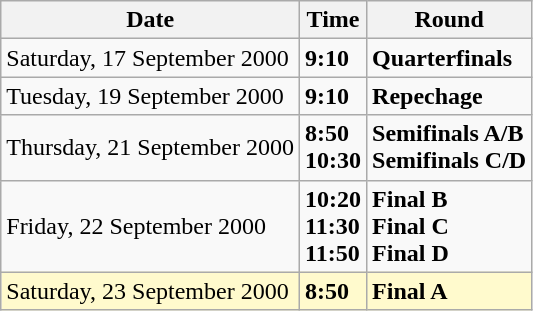<table class="wikitable">
<tr>
<th>Date</th>
<th>Time</th>
<th>Round</th>
</tr>
<tr>
<td>Saturday, 17 September 2000</td>
<td><strong>9:10</strong></td>
<td><strong>Quarterfinals</strong></td>
</tr>
<tr>
<td>Tuesday, 19 September 2000</td>
<td><strong>9:10</strong></td>
<td><strong>Repechage</strong></td>
</tr>
<tr>
<td>Thursday, 21 September 2000</td>
<td><strong>8:50</strong><br><strong>10:30</strong></td>
<td><strong>Semifinals A/B</strong><br><strong>Semifinals C/D</strong></td>
</tr>
<tr>
<td>Friday, 22 September 2000</td>
<td><strong>10:20</strong><br><strong>11:30</strong><br><strong>11:50</strong></td>
<td><strong>Final B</strong><br><strong>Final C</strong><br><strong>Final D</strong></td>
</tr>
<tr style=background:lemonchiffon>
<td>Saturday, 23 September 2000</td>
<td><strong>8:50</strong></td>
<td><strong>Final A</strong></td>
</tr>
</table>
